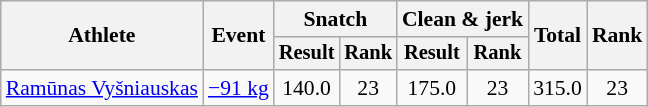<table class="wikitable" style="font-size:90%">
<tr>
<th rowspan="2">Athlete</th>
<th rowspan="2">Event</th>
<th colspan="2">Snatch</th>
<th colspan="2">Clean & jerk</th>
<th rowspan="2">Total</th>
<th rowspan="2">Rank</th>
</tr>
<tr style="font-size:95%">
<th>Result</th>
<th>Rank</th>
<th>Result</th>
<th>Rank</th>
</tr>
<tr align=center>
<td align=left><a href='#'>Ramūnas Vyšniauskas</a></td>
<td align=left><a href='#'>−91 kg</a></td>
<td>140.0</td>
<td>23</td>
<td>175.0</td>
<td>23</td>
<td>315.0</td>
<td>23</td>
</tr>
</table>
